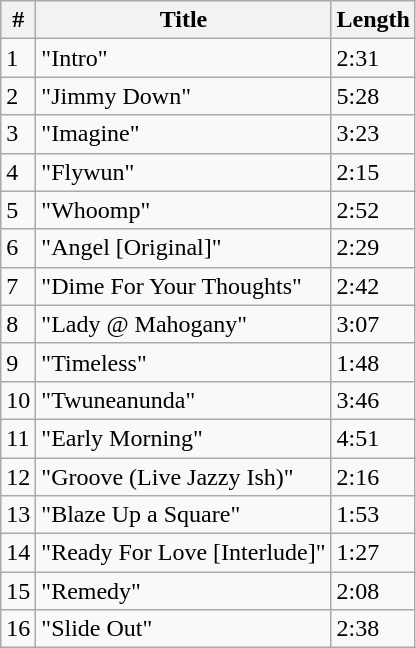<table class="wikitable">
<tr>
<th>#</th>
<th>Title</th>
<th>Length</th>
</tr>
<tr>
<td>1</td>
<td>"Intro"</td>
<td>2:31</td>
</tr>
<tr>
<td>2</td>
<td>"Jimmy Down"</td>
<td>5:28</td>
</tr>
<tr>
<td>3</td>
<td>"Imagine"</td>
<td>3:23</td>
</tr>
<tr>
<td>4</td>
<td>"Flywun"</td>
<td>2:15</td>
</tr>
<tr>
<td>5</td>
<td>"Whoomp"</td>
<td>2:52</td>
</tr>
<tr>
<td>6</td>
<td>"Angel [Original]"</td>
<td>2:29</td>
</tr>
<tr>
<td>7</td>
<td>"Dime For Your Thoughts"</td>
<td>2:42</td>
</tr>
<tr>
<td>8</td>
<td>"Lady @ Mahogany"</td>
<td>3:07</td>
</tr>
<tr>
<td>9</td>
<td>"Timeless"</td>
<td>1:48</td>
</tr>
<tr>
<td>10</td>
<td>"Twuneanunda"</td>
<td>3:46</td>
</tr>
<tr>
<td>11</td>
<td>"Early Morning"</td>
<td>4:51</td>
</tr>
<tr>
<td>12</td>
<td>"Groove (Live Jazzy Ish)"</td>
<td>2:16</td>
</tr>
<tr>
<td>13</td>
<td>"Blaze Up a Square"</td>
<td>1:53</td>
</tr>
<tr>
<td>14</td>
<td>"Ready For Love [Interlude]"</td>
<td>1:27</td>
</tr>
<tr>
<td>15</td>
<td>"Remedy"</td>
<td>2:08</td>
</tr>
<tr>
<td>16</td>
<td>"Slide Out"</td>
<td>2:38</td>
</tr>
</table>
